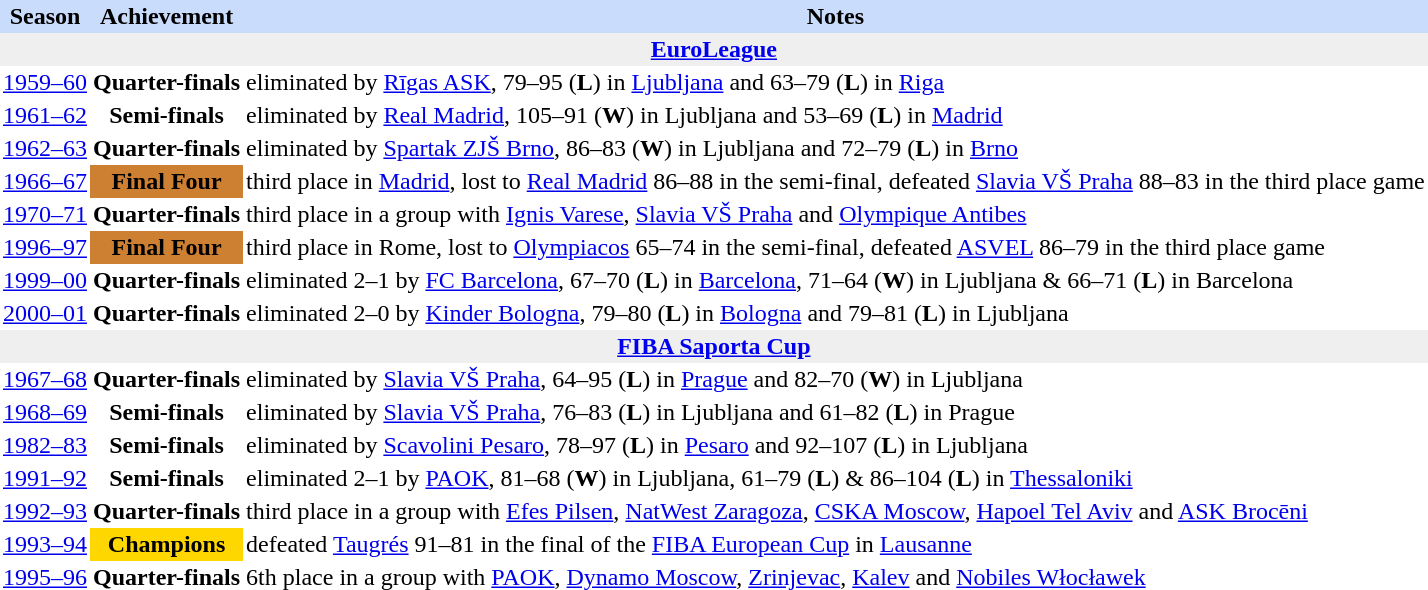<table class="toccolours" border="0" cellpadding="2" cellspacing="0" align="left" style="margin:0.5em;">
<tr bgcolor=#CADCFB>
<th>Season</th>
<th>Achievement</th>
<th>Notes</th>
</tr>
<tr>
<th colspan="4" bgcolor=#EFEFEF><a href='#'>EuroLeague</a></th>
</tr>
<tr>
<td align="center"><a href='#'>1959–60</a></td>
<td align="center"><strong>Quarter-finals</strong></td>
<td align="left">eliminated by <a href='#'>Rīgas ASK</a>, 79–95 (<strong>L</strong>) in <a href='#'>Ljubljana</a> and 63–79 (<strong>L</strong>) in <a href='#'>Riga</a></td>
</tr>
<tr>
<td align="center"><a href='#'>1961–62</a></td>
<td align="center"><strong>Semi-finals</strong></td>
<td align="left">eliminated by <a href='#'>Real Madrid</a>, 105–91 (<strong>W</strong>) in Ljubljana and 53–69 (<strong>L</strong>) in <a href='#'>Madrid</a></td>
</tr>
<tr>
<td align="center"><a href='#'>1962–63</a></td>
<td align="center"><strong>Quarter-finals</strong></td>
<td align="left">eliminated by <a href='#'>Spartak ZJŠ Brno</a>, 86–83 (<strong>W</strong>) in Ljubljana and 72–79 (<strong>L</strong>) in <a href='#'>Brno</a></td>
</tr>
<tr>
<td align="center"><a href='#'>1966–67</a></td>
<td align="center" bgcolor= #CD7F32><strong>Final Four</strong></td>
<td align="left">third place in <a href='#'>Madrid</a>, lost to <a href='#'>Real Madrid</a> 86–88 in the semi-final, defeated <a href='#'>Slavia VŠ Praha</a> 88–83 in the third place game</td>
</tr>
<tr>
<td align="center"><a href='#'>1970–71</a></td>
<td align="center"><strong>Quarter-finals</strong></td>
<td align="left">third place in a group with <a href='#'>Ignis Varese</a>, <a href='#'>Slavia VŠ Praha</a> and <a href='#'>Olympique Antibes</a></td>
</tr>
<tr>
<td align="center"><a href='#'>1996–97</a></td>
<td align="center" bgcolor= #CD7F32><strong>Final Four</strong></td>
<td align="left">third place in Rome, lost to <a href='#'>Olympiacos</a> 65–74 in the semi-final, defeated <a href='#'>ASVEL</a> 86–79 in the third place game</td>
</tr>
<tr>
<td align="center"><a href='#'>1999–00</a></td>
<td align="center"><strong>Quarter-finals</strong></td>
<td align="left">eliminated 2–1 by <a href='#'>FC Barcelona</a>, 67–70 (<strong>L</strong>) in <a href='#'>Barcelona</a>, 71–64 (<strong>W</strong>) in Ljubljana & 66–71 (<strong>L</strong>) in Barcelona</td>
</tr>
<tr>
<td align="center"><a href='#'>2000–01</a></td>
<td align="center"><strong>Quarter-finals</strong></td>
<td align="left">eliminated 2–0 by <a href='#'>Kinder Bologna</a>, 79–80 (<strong>L</strong>) in <a href='#'>Bologna</a> and 79–81 (<strong>L</strong>) in Ljubljana</td>
</tr>
<tr>
<th colspan="4" bgcolor=#EFEFEF><a href='#'>FIBA Saporta Cup</a></th>
</tr>
<tr>
<td align="center"><a href='#'>1967–68</a></td>
<td align="center"><strong>Quarter-finals</strong></td>
<td align="left">eliminated by <a href='#'>Slavia VŠ Praha</a>, 64–95 (<strong>L</strong>) in <a href='#'>Prague</a> and 82–70 (<strong>W</strong>) in Ljubljana</td>
</tr>
<tr>
<td align="center"><a href='#'>1968–69</a></td>
<td align="center"><strong>Semi-finals</strong></td>
<td align="left">eliminated by <a href='#'>Slavia VŠ Praha</a>, 76–83 (<strong>L</strong>) in Ljubljana and 61–82 (<strong>L</strong>) in Prague</td>
</tr>
<tr>
<td align="center"><a href='#'>1982–83</a></td>
<td align="center"><strong>Semi-finals</strong></td>
<td align="left">eliminated by <a href='#'>Scavolini Pesaro</a>, 78–97 (<strong>L</strong>) in <a href='#'>Pesaro</a> and 92–107 (<strong>L</strong>) in Ljubljana</td>
</tr>
<tr>
<td align="center"><a href='#'>1991–92</a></td>
<td align="center"><strong>Semi-finals</strong></td>
<td align="left">eliminated 2–1 by <a href='#'>PAOK</a>, 81–68 (<strong>W</strong>) in Ljubljana, 61–79 (<strong>L</strong>) & 86–104 (<strong>L</strong>) in <a href='#'>Thessaloniki</a></td>
</tr>
<tr>
<td align="center"><a href='#'>1992–93</a></td>
<td align="center"><strong>Quarter-finals</strong></td>
<td align="left">third place in a group with <a href='#'>Efes Pilsen</a>, <a href='#'>NatWest Zaragoza</a>, <a href='#'>CSKA Moscow</a>, <a href='#'>Hapoel Tel Aviv</a> and <a href='#'>ASK Brocēni</a></td>
</tr>
<tr>
<td align="center"><a href='#'>1993–94</a></td>
<td align="center" bgcolor="gold"><strong>Champions</strong></td>
<td align="left">defeated <a href='#'>Taugrés</a> 91–81 in the final of the <a href='#'>FIBA European Cup</a> in <a href='#'>Lausanne</a></td>
</tr>
<tr>
<td align="center"><a href='#'>1995–96</a></td>
<td align="center"><strong>Quarter-finals</strong></td>
<td align="left">6th place in a group with <a href='#'>PAOK</a>, <a href='#'>Dynamo Moscow</a>, <a href='#'>Zrinjevac</a>, <a href='#'>Kalev</a> and <a href='#'>Nobiles Włocławek</a></td>
</tr>
</table>
